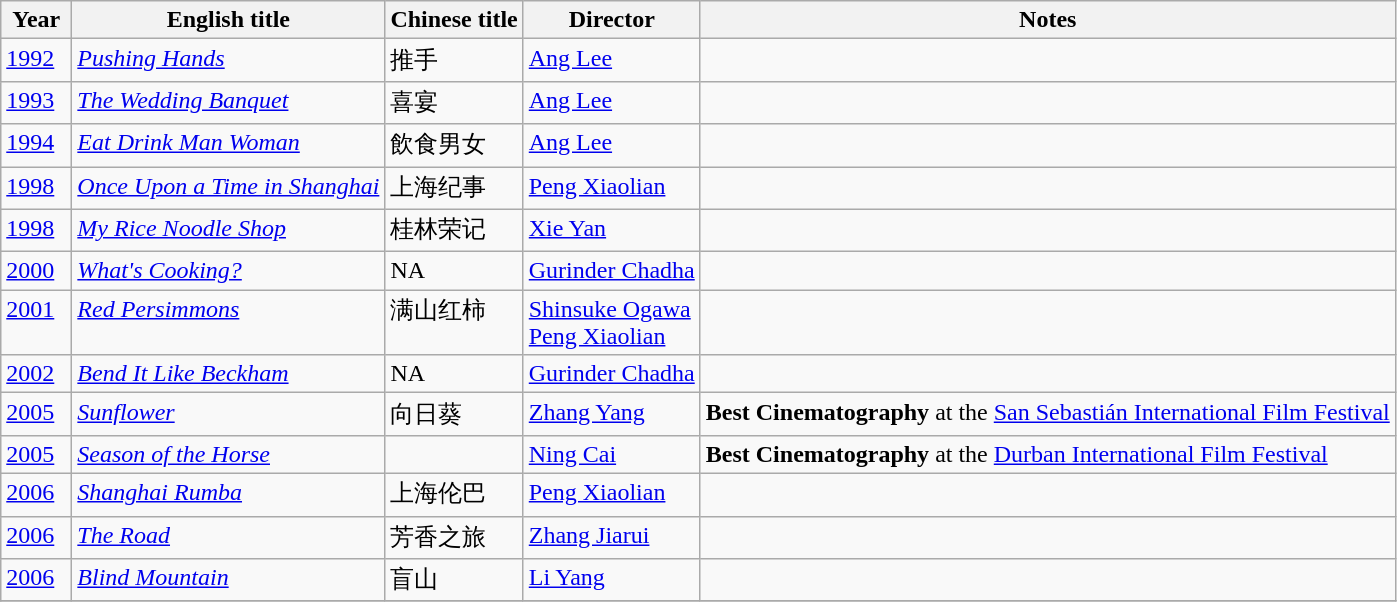<table class="wikitable">
<tr>
<th align="left" valign="top" width="40">Year</th>
<th align="left" valign="top">English title</th>
<th align="left" valign="top">Chinese title</th>
<th align="left" valign="top">Director</th>
<th align="left" valign="top">Notes</th>
</tr>
<tr>
<td align="left" valign="top"><a href='#'>1992</a></td>
<td align="left" valign="top"><em><a href='#'>Pushing Hands</a></em></td>
<td align="left" valign="top">推手</td>
<td align="left" valign="top"><a href='#'>Ang Lee</a></td>
<td align="left" valign="top"></td>
</tr>
<tr>
<td align="left" valign="top"><a href='#'>1993</a></td>
<td align="left" valign="top"><em><a href='#'>The Wedding Banquet</a></em></td>
<td align="left" valign="top">喜宴</td>
<td align="left" valign="top"><a href='#'>Ang Lee</a></td>
<td align="left" valign="top"></td>
</tr>
<tr>
<td align="left" valign="top"><a href='#'>1994</a></td>
<td align="left" valign="top"><em><a href='#'>Eat Drink Man Woman</a></em></td>
<td align="left" valign="top">飲食男女</td>
<td align="left" valign="top"><a href='#'>Ang Lee</a></td>
<td align="left" valign="top"></td>
</tr>
<tr>
<td align="left" valign="top"><a href='#'>1998</a></td>
<td align="left" valign="top"><em><a href='#'>Once Upon a Time in Shanghai</a></em></td>
<td align="left" valign="top">上海纪事</td>
<td align="left" valign="top"><a href='#'>Peng Xiaolian</a></td>
<td align="left" valign="top"></td>
</tr>
<tr>
<td align="left" valign="top"><a href='#'>1998</a></td>
<td align="left" valign="top"><em><a href='#'>My Rice Noodle Shop</a></em></td>
<td align="left" valign="top">桂林荣记</td>
<td align="left" valign="top"><a href='#'>Xie Yan</a></td>
<td align="left" valign="top"></td>
</tr>
<tr>
<td align="left" valign="top"><a href='#'>2000</a></td>
<td align="left" valign="top"><em><a href='#'>What's Cooking?</a></em></td>
<td align="left" valign="top">NA</td>
<td align="left" valign="top"><a href='#'>Gurinder Chadha</a></td>
<td align="left" valign="top"></td>
</tr>
<tr>
<td align="left" valign="top"><a href='#'>2001</a></td>
<td align="left" valign="top"><em><a href='#'>Red Persimmons</a></em></td>
<td align="left" valign="top">满山红柿</td>
<td align="left" valign="top"><a href='#'>Shinsuke Ogawa</a><br><a href='#'>Peng Xiaolian</a></td>
<td align="left" valign="top"></td>
</tr>
<tr>
<td align="left" valign="top"><a href='#'>2002</a></td>
<td align="left" valign="top"><em><a href='#'>Bend It Like Beckham</a></em></td>
<td align="left" valign="top">NA</td>
<td align="left" valign="top"><a href='#'>Gurinder Chadha</a></td>
<td align="left" valign="top"></td>
</tr>
<tr>
<td align="left" valign="top"><a href='#'>2005</a></td>
<td align="left" valign="top"><em><a href='#'>Sunflower</a></em></td>
<td align="left" valign="top">向日葵</td>
<td align="left" valign="top"><a href='#'>Zhang Yang</a></td>
<td align="left" valign="top"><strong>Best Cinematography</strong> at the <a href='#'>San Sebastián International Film Festival</a></td>
</tr>
<tr>
<td align="left" valign="top"><a href='#'>2005</a></td>
<td align="left" valign="top"><em><a href='#'>Season of the Horse</a></em></td>
<td align="left" valign="top"></td>
<td align="left" valign="top"><a href='#'>Ning Cai</a></td>
<td align="left" valign="top"><strong>Best Cinematography</strong> at the <a href='#'>Durban International Film Festival</a></td>
</tr>
<tr>
<td align="left" valign="top"><a href='#'>2006</a></td>
<td align="left" valign="top"><em><a href='#'>Shanghai Rumba</a></em></td>
<td align="left" valign="top">上海伦巴</td>
<td align="left" valign="top"><a href='#'>Peng Xiaolian</a></td>
<td align="left" valign="top"></td>
</tr>
<tr>
<td align="left" valign="top"><a href='#'>2006</a></td>
<td align="left" valign="top"><em><a href='#'>The Road</a></em></td>
<td align="left" valign="top">芳香之旅</td>
<td align="left" valign="top"><a href='#'>Zhang Jiarui</a></td>
<td align="left" valign="top"></td>
</tr>
<tr>
<td align="left" valign="top"><a href='#'>2006</a></td>
<td align="left" valign="top"><em><a href='#'>Blind Mountain</a></em></td>
<td align="left" valign="top">盲山</td>
<td align="left" valign="top"><a href='#'>Li Yang</a></td>
<td align="left" valign="top"></td>
</tr>
<tr>
</tr>
</table>
